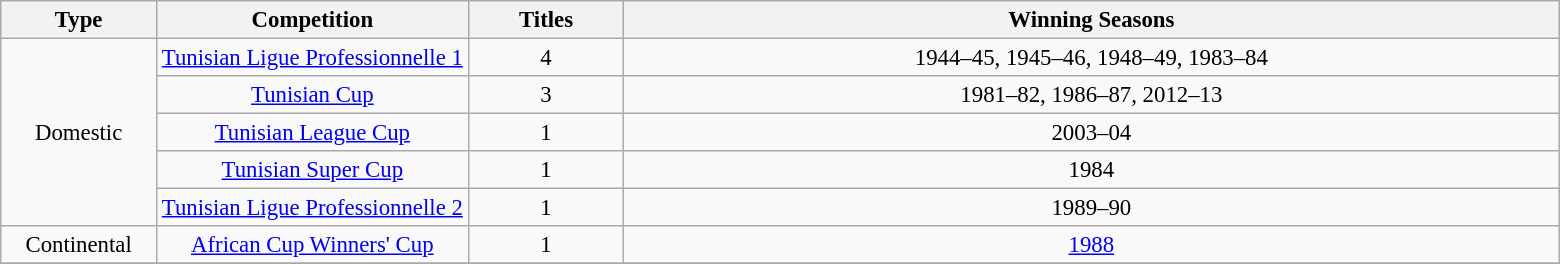<table class="wikitable plainrowheaders" style="font-size:95%; text-align:center;">
<tr>
<th width=10%>Type</th>
<th width=20%>Competition</th>
<th width=10%>Titles</th>
<th width=60%>Winning Seasons</th>
</tr>
<tr>
<td rowspan="5">Domestic</td>
<td><a href='#'>Tunisian Ligue Professionnelle 1</a></td>
<td>4</td>
<td>1944–45, 1945–46, 1948–49, 1983–84</td>
</tr>
<tr>
<td><a href='#'>Tunisian Cup</a></td>
<td>3</td>
<td>1981–82, 1986–87, 2012–13</td>
</tr>
<tr>
<td><a href='#'>Tunisian League Cup</a></td>
<td>1</td>
<td>2003–04</td>
</tr>
<tr>
<td><a href='#'>Tunisian Super Cup</a></td>
<td>1</td>
<td>1984</td>
</tr>
<tr>
<td><a href='#'>Tunisian Ligue Professionnelle 2</a></td>
<td>1</td>
<td>1989–90</td>
</tr>
<tr>
<td rowspan="1">Continental</td>
<td><a href='#'>African Cup Winners' Cup</a></td>
<td>1</td>
<td><a href='#'>1988</a></td>
</tr>
<tr>
</tr>
</table>
